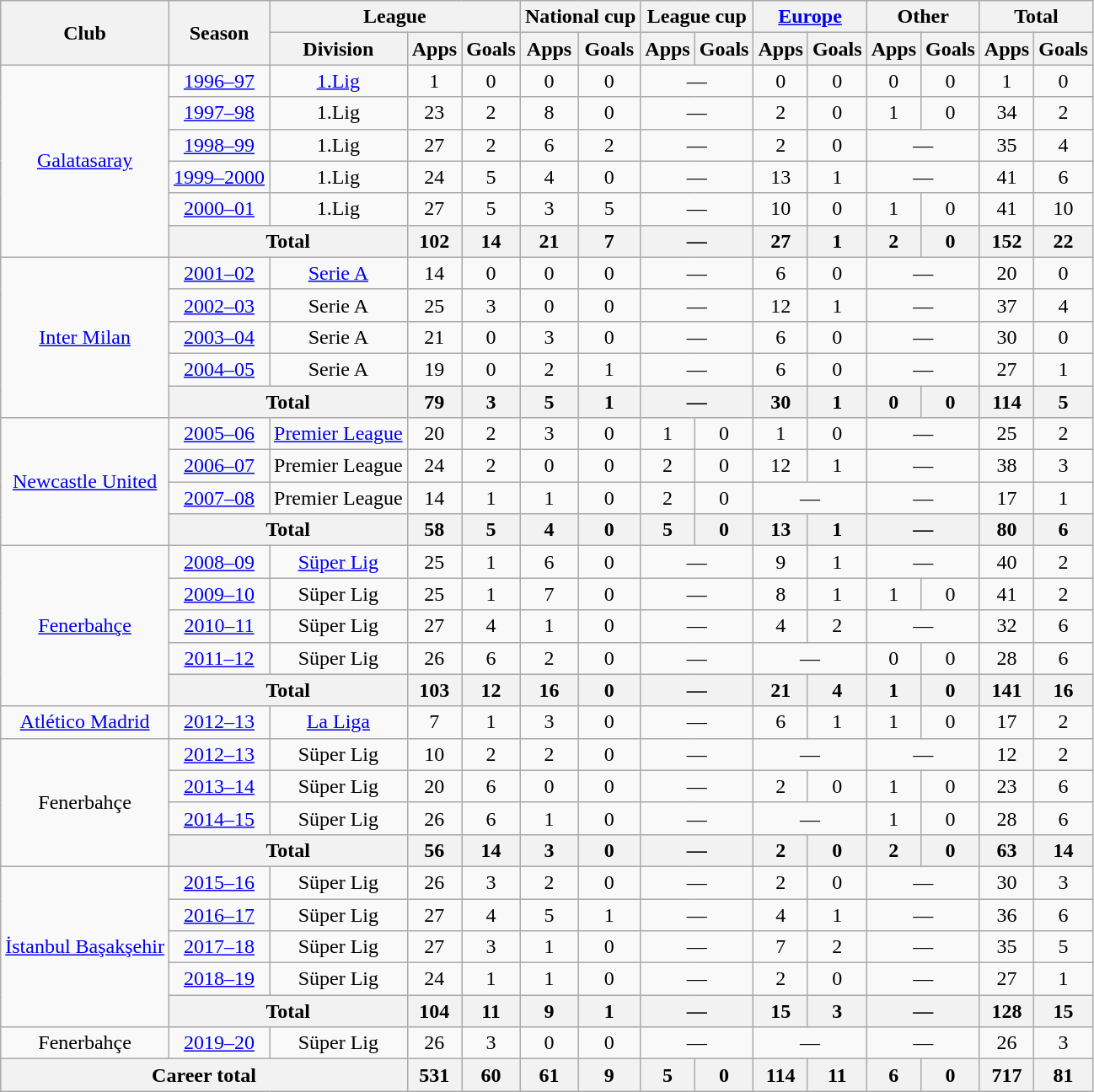<table class="wikitable" style="text-align:center">
<tr>
<th rowspan="2">Club</th>
<th rowspan="2">Season</th>
<th colspan="3">League</th>
<th colspan="2">National cup</th>
<th colspan="2">League cup</th>
<th colspan="2"><a href='#'>Europe</a></th>
<th colspan="2">Other</th>
<th colspan="2">Total</th>
</tr>
<tr>
<th>Division</th>
<th>Apps</th>
<th>Goals</th>
<th>Apps</th>
<th>Goals</th>
<th>Apps</th>
<th>Goals</th>
<th>Apps</th>
<th>Goals</th>
<th>Apps</th>
<th>Goals</th>
<th>Apps</th>
<th>Goals</th>
</tr>
<tr>
<td rowspan="6"><a href='#'>Galatasaray</a></td>
<td><a href='#'>1996–97</a></td>
<td><a href='#'>1.Lig</a></td>
<td>1</td>
<td>0</td>
<td>0</td>
<td>0</td>
<td colspan="2">—</td>
<td>0</td>
<td>0</td>
<td>0</td>
<td>0</td>
<td>1</td>
<td>0</td>
</tr>
<tr>
<td><a href='#'>1997–98</a></td>
<td>1.Lig</td>
<td>23</td>
<td>2</td>
<td>8</td>
<td>0</td>
<td colspan="2">—</td>
<td>2</td>
<td>0</td>
<td>1</td>
<td>0</td>
<td>34</td>
<td>2</td>
</tr>
<tr>
<td><a href='#'>1998–99</a></td>
<td>1.Lig</td>
<td>27</td>
<td>2</td>
<td>6</td>
<td>2</td>
<td colspan="2">—</td>
<td>2</td>
<td>0</td>
<td colspan="2">—</td>
<td>35</td>
<td>4</td>
</tr>
<tr>
<td><a href='#'>1999–2000</a></td>
<td>1.Lig</td>
<td>24</td>
<td>5</td>
<td>4</td>
<td>0</td>
<td colspan="2">—</td>
<td>13</td>
<td>1</td>
<td colspan="2">—</td>
<td>41</td>
<td>6</td>
</tr>
<tr>
<td><a href='#'>2000–01</a></td>
<td>1.Lig</td>
<td>27</td>
<td>5</td>
<td>3</td>
<td>5</td>
<td colspan="2">—</td>
<td>10</td>
<td>0</td>
<td>1</td>
<td>0</td>
<td>41</td>
<td>10</td>
</tr>
<tr>
<th colspan="2">Total</th>
<th>102</th>
<th>14</th>
<th>21</th>
<th>7</th>
<th colspan="2">—</th>
<th>27</th>
<th>1</th>
<th>2</th>
<th>0</th>
<th>152</th>
<th>22</th>
</tr>
<tr>
<td rowspan="5"><a href='#'>Inter Milan</a></td>
<td><a href='#'>2001–02</a></td>
<td><a href='#'>Serie A</a></td>
<td>14</td>
<td>0</td>
<td>0</td>
<td>0</td>
<td colspan="2">—</td>
<td>6</td>
<td>0</td>
<td colspan="2">—</td>
<td>20</td>
<td>0</td>
</tr>
<tr>
<td><a href='#'>2002–03</a></td>
<td>Serie A</td>
<td>25</td>
<td>3</td>
<td>0</td>
<td>0</td>
<td colspan="2">—</td>
<td>12</td>
<td>1</td>
<td colspan="2">—</td>
<td>37</td>
<td>4</td>
</tr>
<tr>
<td><a href='#'>2003–04</a></td>
<td>Serie A</td>
<td>21</td>
<td>0</td>
<td>3</td>
<td>0</td>
<td colspan="2">—</td>
<td>6</td>
<td>0</td>
<td colspan="2">—</td>
<td>30</td>
<td>0</td>
</tr>
<tr>
<td><a href='#'>2004–05</a></td>
<td>Serie A</td>
<td>19</td>
<td>0</td>
<td>2</td>
<td>1</td>
<td colspan="2">—</td>
<td>6</td>
<td>0</td>
<td colspan="2">—</td>
<td>27</td>
<td>1</td>
</tr>
<tr>
<th colspan="2">Total</th>
<th>79</th>
<th>3</th>
<th>5</th>
<th>1</th>
<th colspan="2">—</th>
<th>30</th>
<th>1</th>
<th>0</th>
<th>0</th>
<th>114</th>
<th>5</th>
</tr>
<tr>
<td rowspan="4"><a href='#'>Newcastle United</a></td>
<td><a href='#'>2005–06</a></td>
<td><a href='#'>Premier League</a></td>
<td>20</td>
<td>2</td>
<td>3</td>
<td>0</td>
<td>1</td>
<td>0</td>
<td>1</td>
<td>0</td>
<td colspan="2">—</td>
<td>25</td>
<td>2</td>
</tr>
<tr>
<td><a href='#'>2006–07</a></td>
<td>Premier League</td>
<td>24</td>
<td>2</td>
<td>0</td>
<td>0</td>
<td>2</td>
<td>0</td>
<td>12</td>
<td>1</td>
<td colspan="2">—</td>
<td>38</td>
<td>3</td>
</tr>
<tr>
<td><a href='#'>2007–08</a></td>
<td>Premier League</td>
<td>14</td>
<td>1</td>
<td>1</td>
<td>0</td>
<td>2</td>
<td>0</td>
<td colspan="2">—</td>
<td colspan="2">—</td>
<td>17</td>
<td>1</td>
</tr>
<tr>
<th colspan="2">Total</th>
<th>58</th>
<th>5</th>
<th>4</th>
<th>0</th>
<th>5</th>
<th>0</th>
<th>13</th>
<th>1</th>
<th colspan="2">—</th>
<th>80</th>
<th>6</th>
</tr>
<tr>
<td rowspan="5"><a href='#'>Fenerbahçe</a></td>
<td><a href='#'>2008–09</a></td>
<td><a href='#'>Süper Lig</a></td>
<td>25</td>
<td>1</td>
<td>6</td>
<td>0</td>
<td colspan="2">—</td>
<td>9</td>
<td>1</td>
<td colspan="2">—</td>
<td>40</td>
<td>2</td>
</tr>
<tr>
<td><a href='#'>2009–10</a></td>
<td>Süper Lig</td>
<td>25</td>
<td>1</td>
<td>7</td>
<td>0</td>
<td colspan="2">—</td>
<td>8</td>
<td>1</td>
<td>1</td>
<td>0</td>
<td>41</td>
<td>2</td>
</tr>
<tr>
<td><a href='#'>2010–11</a></td>
<td>Süper Lig</td>
<td>27</td>
<td>4</td>
<td>1</td>
<td>0</td>
<td colspan="2">—</td>
<td>4</td>
<td>2</td>
<td colspan="2">—</td>
<td>32</td>
<td>6</td>
</tr>
<tr>
<td><a href='#'>2011–12</a></td>
<td>Süper Lig</td>
<td>26</td>
<td>6</td>
<td>2</td>
<td>0</td>
<td colspan="2">—</td>
<td colspan="2">—</td>
<td>0</td>
<td>0</td>
<td>28</td>
<td>6</td>
</tr>
<tr>
<th colspan="2">Total</th>
<th>103</th>
<th>12</th>
<th>16</th>
<th>0</th>
<th colspan="2">—</th>
<th>21</th>
<th>4</th>
<th>1</th>
<th>0</th>
<th>141</th>
<th>16</th>
</tr>
<tr>
<td><a href='#'>Atlético Madrid</a></td>
<td><a href='#'>2012–13</a></td>
<td><a href='#'>La Liga</a></td>
<td>7</td>
<td>1</td>
<td>3</td>
<td>0</td>
<td colspan="2">—</td>
<td>6</td>
<td>1</td>
<td>1</td>
<td>0</td>
<td>17</td>
<td>2</td>
</tr>
<tr>
<td rowspan="4">Fenerbahçe</td>
<td><a href='#'>2012–13</a></td>
<td>Süper Lig</td>
<td>10</td>
<td>2</td>
<td>2</td>
<td>0</td>
<td colspan="2">—</td>
<td colspan="2">—</td>
<td colspan="2">—</td>
<td>12</td>
<td>2</td>
</tr>
<tr>
<td><a href='#'>2013–14</a></td>
<td>Süper Lig</td>
<td>20</td>
<td>6</td>
<td>0</td>
<td>0</td>
<td colspan="2">—</td>
<td>2</td>
<td>0</td>
<td>1</td>
<td>0</td>
<td>23</td>
<td>6</td>
</tr>
<tr>
<td><a href='#'>2014–15</a></td>
<td>Süper Lig</td>
<td>26</td>
<td>6</td>
<td>1</td>
<td>0</td>
<td colspan="2">—</td>
<td colspan="2">—</td>
<td>1</td>
<td>0</td>
<td>28</td>
<td>6</td>
</tr>
<tr>
<th colspan="2">Total</th>
<th>56</th>
<th>14</th>
<th>3</th>
<th>0</th>
<th colspan="2">—</th>
<th>2</th>
<th>0</th>
<th>2</th>
<th>0</th>
<th>63</th>
<th>14</th>
</tr>
<tr>
<td rowspan="5"><a href='#'>İstanbul Başakşehir</a></td>
<td><a href='#'>2015–16</a></td>
<td>Süper Lig</td>
<td>26</td>
<td>3</td>
<td>2</td>
<td>0</td>
<td colspan="2">—</td>
<td>2</td>
<td>0</td>
<td colspan="2">—</td>
<td>30</td>
<td>3</td>
</tr>
<tr>
<td><a href='#'>2016–17</a></td>
<td>Süper Lig</td>
<td>27</td>
<td>4</td>
<td>5</td>
<td>1</td>
<td colspan="2">—</td>
<td>4</td>
<td>1</td>
<td colspan="2">—</td>
<td>36</td>
<td>6</td>
</tr>
<tr>
<td><a href='#'>2017–18</a></td>
<td>Süper Lig</td>
<td>27</td>
<td>3</td>
<td>1</td>
<td>0</td>
<td colspan="2">—</td>
<td>7</td>
<td>2</td>
<td colspan="2">—</td>
<td>35</td>
<td>5</td>
</tr>
<tr>
<td><a href='#'>2018–19</a></td>
<td>Süper Lig</td>
<td>24</td>
<td>1</td>
<td>1</td>
<td>0</td>
<td colspan="2">—</td>
<td>2</td>
<td>0</td>
<td colspan="2">—</td>
<td>27</td>
<td>1</td>
</tr>
<tr>
<th colspan="2">Total</th>
<th>104</th>
<th>11</th>
<th>9</th>
<th>1</th>
<th colspan="2">—</th>
<th>15</th>
<th>3</th>
<th colspan="2">—</th>
<th>128</th>
<th>15</th>
</tr>
<tr>
<td>Fenerbahçe</td>
<td><a href='#'>2019–20</a></td>
<td>Süper Lig</td>
<td>26</td>
<td>3</td>
<td>0</td>
<td>0</td>
<td colspan="2">—</td>
<td colspan="2">—</td>
<td colspan="2">—</td>
<td>26</td>
<td>3</td>
</tr>
<tr>
<th colspan="3">Career total</th>
<th>531</th>
<th>60</th>
<th>61</th>
<th>9</th>
<th>5</th>
<th>0</th>
<th>114</th>
<th>11</th>
<th>6</th>
<th>0</th>
<th>717</th>
<th>81</th>
</tr>
</table>
